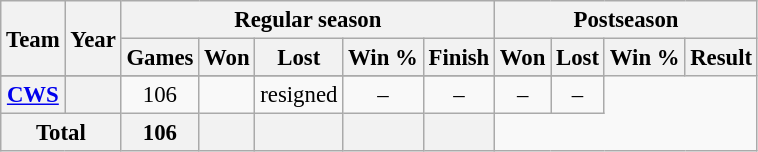<table class="wikitable" style="font-size: 95%; text-align:center;">
<tr>
<th rowspan="2">Team</th>
<th rowspan="2">Year</th>
<th colspan="5">Regular season</th>
<th colspan="4">Postseason</th>
</tr>
<tr>
<th>Games</th>
<th>Won</th>
<th>Lost</th>
<th>Win %</th>
<th>Finish</th>
<th>Won</th>
<th>Lost</th>
<th>Win %</th>
<th>Result</th>
</tr>
<tr>
</tr>
<tr>
<th><a href='#'>CWS</a></th>
<th></th>
<td>106</td>
<td></td>
<td>resigned</td>
<td>–</td>
<td>–</td>
<td>–</td>
<td>–</td>
</tr>
<tr>
<th colspan="2">Total</th>
<th>106</th>
<th></th>
<th></th>
<th></th>
<th></th>
</tr>
</table>
